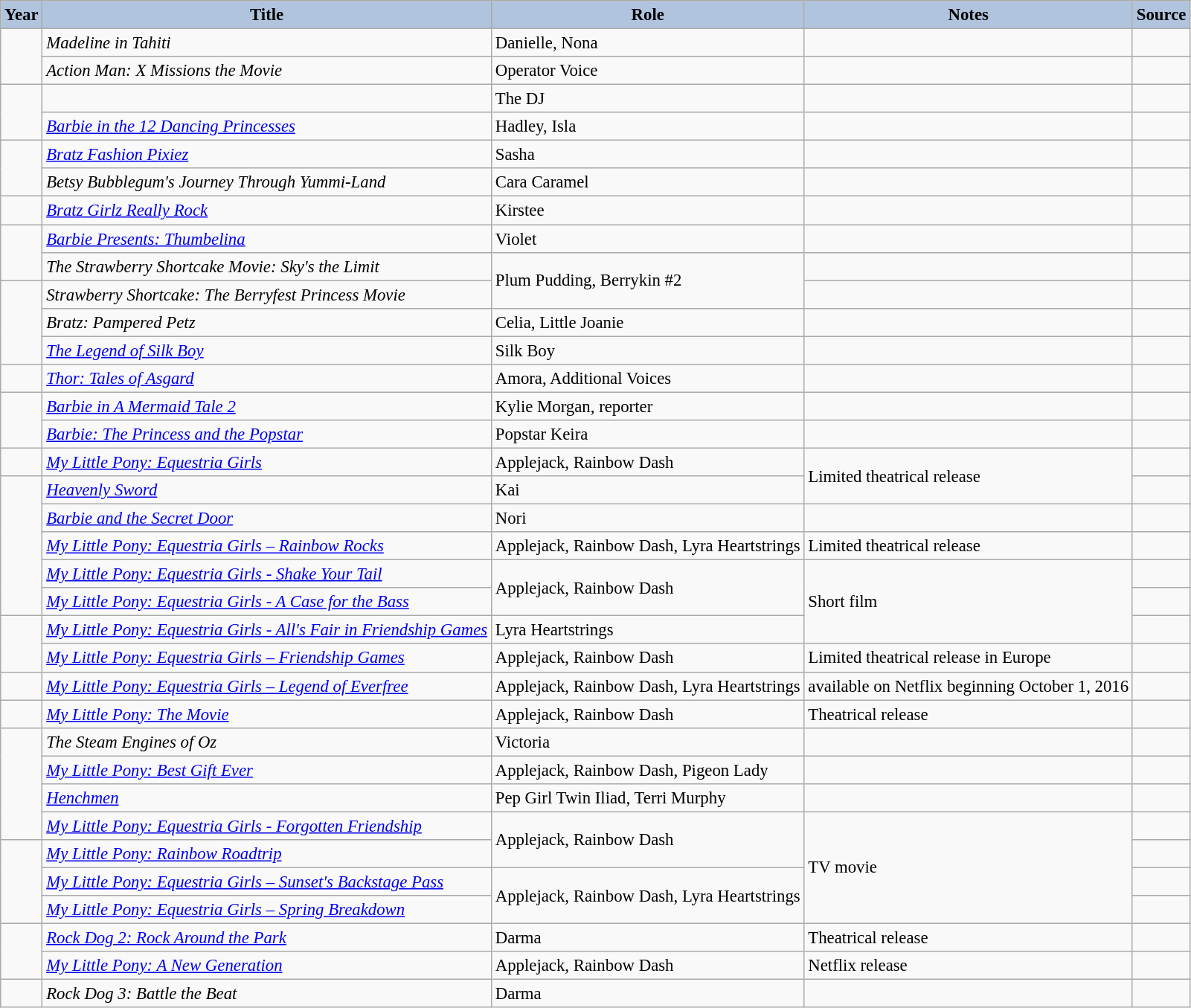<table class="wikitable sortable plainrowheaders" style="width=95%; font-size: 95%;">
<tr>
<th style="background:#b0c4de;">Year</th>
<th style="background:#b0c4de;">Title</th>
<th style="background:#b0c4de;">Role</th>
<th style="background:#b0c4de;" class="unsortable">Notes</th>
<th style="background:#b0c4de;" class="unsortable">Source</th>
</tr>
<tr>
<td rowspan="2"></td>
<td><em>Madeline in Tahiti</em></td>
<td>Danielle, Nona</td>
<td> </td>
<td></td>
</tr>
<tr>
<td><em>Action Man: X Missions the Movie</em></td>
<td>Operator Voice</td>
<td> </td>
<td></td>
</tr>
<tr>
<td rowspan="2"></td>
<td><em></em></td>
<td>The DJ</td>
<td> </td>
<td></td>
</tr>
<tr>
<td><em><a href='#'>Barbie in the 12 Dancing Princesses</a></em></td>
<td>Hadley, Isla</td>
<td> </td>
<td></td>
</tr>
<tr>
<td rowspan="2"></td>
<td><em><a href='#'>Bratz Fashion Pixiez</a></em></td>
<td>Sasha</td>
<td> </td>
<td></td>
</tr>
<tr>
<td><em>Betsy Bubblegum's Journey Through Yummi-Land</em></td>
<td>Cara Caramel</td>
<td> </td>
<td></td>
</tr>
<tr>
<td></td>
<td><em><a href='#'>Bratz Girlz Really Rock</a></em></td>
<td>Kirstee</td>
<td> </td>
<td></td>
</tr>
<tr>
<td rowspan="2"></td>
<td><em><a href='#'>Barbie Presents: Thumbelina</a></em></td>
<td>Violet</td>
<td> </td>
<td></td>
</tr>
<tr>
<td data-sort-value="Strawberry Shortcake Movie: Sky's the Limit, The"><em>The Strawberry Shortcake Movie: Sky's the Limit</em></td>
<td rowspan="2">Plum Pudding, Berrykin #2</td>
<td> </td>
<td></td>
</tr>
<tr>
<td rowspan="3"></td>
<td><em>Strawberry Shortcake: The Berryfest Princess Movie</em></td>
<td> </td>
<td></td>
</tr>
<tr>
<td><em>Bratz: Pampered Petz</em></td>
<td>Celia, Little Joanie</td>
<td> </td>
<td></td>
</tr>
<tr>
<td data-sort-value="Legend of Silk Boy, The"><em><a href='#'>The Legend of Silk Boy</a></em></td>
<td>Silk Boy</td>
<td> </td>
<td></td>
</tr>
<tr>
<td></td>
<td><em><a href='#'>Thor: Tales of Asgard</a></em></td>
<td>Amora, Additional Voices</td>
<td> </td>
<td></td>
</tr>
<tr>
<td rowspan="2"></td>
<td><em><a href='#'>Barbie in A Mermaid Tale 2</a></em></td>
<td>Kylie Morgan, reporter</td>
<td> </td>
<td></td>
</tr>
<tr>
<td><em><a href='#'>Barbie: The Princess and the Popstar</a></em></td>
<td>Popstar Keira</td>
<td> </td>
<td></td>
</tr>
<tr>
<td></td>
<td><em><a href='#'>My Little Pony: Equestria Girls</a></em></td>
<td>Applejack, Rainbow Dash</td>
<td rowspan="2">Limited theatrical release</td>
<td></td>
</tr>
<tr>
<td rowspan="5"></td>
<td><em><a href='#'>Heavenly Sword</a></em></td>
<td>Kai</td>
<td></td>
</tr>
<tr>
<td><em><a href='#'>Barbie and the Secret Door</a></em></td>
<td>Nori</td>
<td> </td>
<td></td>
</tr>
<tr>
<td><em><a href='#'>My Little Pony: Equestria Girls – Rainbow Rocks</a></em></td>
<td>Applejack, Rainbow Dash, Lyra Heartstrings</td>
<td>Limited theatrical release</td>
<td></td>
</tr>
<tr>
<td><em><a href='#'>My Little Pony: Equestria Girls - Shake Your Tail</a></em></td>
<td rowspan="2">Applejack, Rainbow Dash</td>
<td rowspan="3">Short film</td>
<td></td>
</tr>
<tr>
<td><em><a href='#'>My Little Pony: Equestria Girls - A Case for the Bass</a></em></td>
<td></td>
</tr>
<tr>
<td rowspan="2"></td>
<td><em><a href='#'>My Little Pony: Equestria Girls - All's Fair in Friendship Games</a></em></td>
<td>Lyra Heartstrings</td>
<td></td>
</tr>
<tr>
<td><em><a href='#'>My Little Pony: Equestria Girls – Friendship Games</a></em></td>
<td>Applejack, Rainbow Dash</td>
<td>Limited theatrical release in Europe</td>
<td></td>
</tr>
<tr>
<td></td>
<td><em><a href='#'>My Little Pony: Equestria Girls – Legend of Everfree</a></em></td>
<td>Applejack, Rainbow Dash, Lyra Heartstrings</td>
<td>available on Netflix beginning October 1, 2016</td>
<td></td>
</tr>
<tr>
<td></td>
<td><em><a href='#'>My Little Pony: The Movie</a></em></td>
<td>Applejack, Rainbow Dash</td>
<td>Theatrical release</td>
<td></td>
</tr>
<tr>
<td rowspan="4"></td>
<td data-sort-value="Steam Engines of Oz, The"><em>The Steam Engines of Oz</em></td>
<td>Victoria</td>
<td> </td>
<td></td>
</tr>
<tr>
<td><em><a href='#'>My Little Pony: Best Gift Ever</a></em></td>
<td>Applejack, Rainbow Dash, Pigeon Lady</td>
<td> </td>
<td></td>
</tr>
<tr>
<td><em><a href='#'>Henchmen</a></em></td>
<td>Pep Girl Twin Iliad, Terri Murphy</td>
<td> </td>
<td></td>
</tr>
<tr>
<td><em><a href='#'>My Little Pony: Equestria Girls - Forgotten Friendship</a></em></td>
<td rowspan="2">Applejack, Rainbow Dash</td>
<td rowspan="4">TV movie</td>
<td></td>
</tr>
<tr>
<td rowspan="3"></td>
<td><em><a href='#'>My Little Pony: Rainbow Roadtrip</a></em></td>
<td></td>
</tr>
<tr>
<td><em><a href='#'>My Little Pony: Equestria Girls – Sunset's Backstage Pass</a></em></td>
<td rowspan="2">Applejack, Rainbow Dash, Lyra Heartstrings</td>
<td></td>
</tr>
<tr>
<td><em><a href='#'>My Little Pony: Equestria Girls – Spring Breakdown</a></em></td>
<td></td>
</tr>
<tr>
<td rowspan="2"></td>
<td><em><a href='#'>Rock Dog 2: Rock Around the Park</a></em></td>
<td>Darma</td>
<td>Theatrical release</td>
<td></td>
</tr>
<tr>
<td><em><a href='#'>My Little Pony: A New Generation</a></em></td>
<td>Applejack, Rainbow Dash</td>
<td>Netflix release</td>
<td></td>
</tr>
<tr>
<td></td>
<td><em>Rock Dog 3: Battle the Beat</em></td>
<td>Darma</td>
<td></td>
<td></td>
</tr>
</table>
